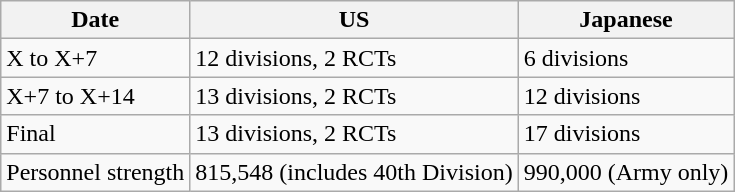<table class="wikitable">
<tr>
<th>Date</th>
<th>US</th>
<th>Japanese</th>
</tr>
<tr>
<td>X to X+7</td>
<td>12 divisions, 2 RCTs</td>
<td>6 divisions</td>
</tr>
<tr>
<td>X+7 to X+14</td>
<td>13 divisions, 2 RCTs</td>
<td>12 divisions</td>
</tr>
<tr>
<td>Final</td>
<td>13 divisions, 2 RCTs</td>
<td>17 divisions</td>
</tr>
<tr>
<td>Personnel strength</td>
<td>815,548 (includes 40th Division)</td>
<td>990,000 (Army only)</td>
</tr>
</table>
